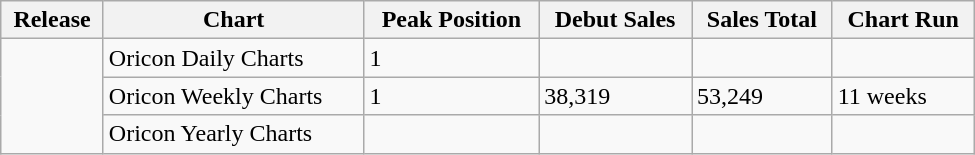<table class="wikitable" style="width:650px;">
<tr>
<th>Release</th>
<th>Chart</th>
<th>Peak Position</th>
<th>Debut Sales</th>
<th>Sales Total</th>
<th>Chart Run</th>
</tr>
<tr>
<td rowspan="4"></td>
<td>Oricon Daily Charts</td>
<td>1</td>
<td></td>
<td></td>
<td></td>
</tr>
<tr>
<td>Oricon Weekly Charts</td>
<td>1</td>
<td>38,319</td>
<td>53,249</td>
<td>11 weeks</td>
</tr>
<tr>
<td>Oricon Yearly Charts</td>
<td></td>
<td></td>
<td></td>
<td></td>
</tr>
</table>
